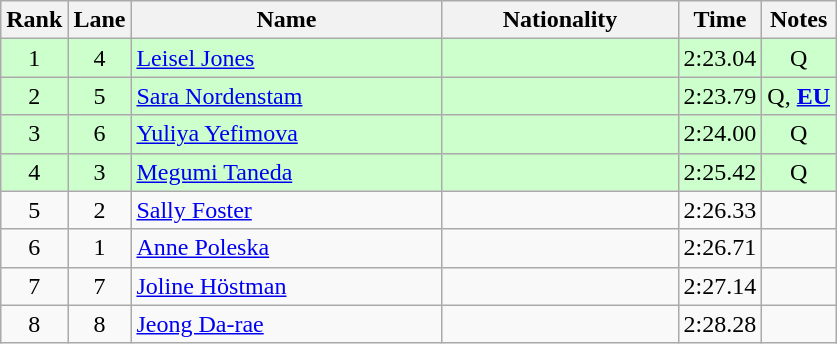<table class="wikitable" style="text-align:center">
<tr>
<th>Rank</th>
<th>Lane</th>
<th width=200>Name</th>
<th width=150>Nationality</th>
<th>Time</th>
<th>Notes</th>
</tr>
<tr bgcolor=ccffcc>
<td>1</td>
<td>4</td>
<td align=left><a href='#'>Leisel Jones</a></td>
<td align=left></td>
<td>2:23.04</td>
<td>Q</td>
</tr>
<tr bgcolor=ccffcc>
<td>2</td>
<td>5</td>
<td align=left><a href='#'>Sara Nordenstam</a></td>
<td align=left></td>
<td>2:23.79</td>
<td>Q, <strong><a href='#'>EU</a></strong></td>
</tr>
<tr bgcolor=ccffcc>
<td>3</td>
<td>6</td>
<td align=left><a href='#'>Yuliya Yefimova</a></td>
<td align=left></td>
<td>2:24.00</td>
<td>Q</td>
</tr>
<tr bgcolor=ccffcc>
<td>4</td>
<td>3</td>
<td align=left><a href='#'>Megumi Taneda</a></td>
<td align=left></td>
<td>2:25.42</td>
<td>Q</td>
</tr>
<tr>
<td>5</td>
<td>2</td>
<td align=left><a href='#'>Sally Foster</a></td>
<td align=left></td>
<td>2:26.33</td>
<td></td>
</tr>
<tr>
<td>6</td>
<td>1</td>
<td align=left><a href='#'>Anne Poleska</a></td>
<td align=left></td>
<td>2:26.71</td>
<td></td>
</tr>
<tr>
<td>7</td>
<td>7</td>
<td align=left><a href='#'>Joline Höstman</a></td>
<td align=left></td>
<td>2:27.14</td>
<td></td>
</tr>
<tr>
<td>8</td>
<td>8</td>
<td align=left><a href='#'>Jeong Da-rae</a></td>
<td align=left></td>
<td>2:28.28</td>
<td></td>
</tr>
</table>
